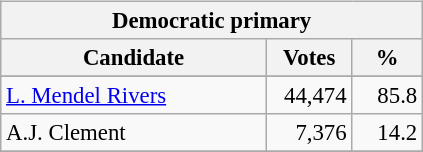<table class="wikitable" align="left" style="margin: 1em 1em 1em 0; font-size: 95%;">
<tr>
<th colspan="3">Democratic primary</th>
</tr>
<tr>
<th colspan="1" style="width: 170px">Candidate</th>
<th style="width: 50px">Votes</th>
<th style="width: 40px">%</th>
</tr>
<tr>
</tr>
<tr>
<td><a href='#'>L. Mendel Rivers</a></td>
<td align="right">44,474</td>
<td align="right">85.8</td>
</tr>
<tr>
<td>A.J. Clement</td>
<td align="right">7,376</td>
<td align="right">14.2</td>
</tr>
<tr>
</tr>
</table>
